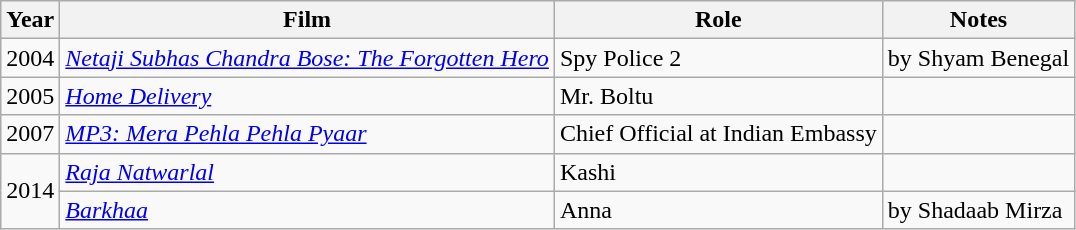<table class="wikitable sortable">
<tr>
<th>Year</th>
<th>Film</th>
<th>Role</th>
<th>Notes</th>
</tr>
<tr>
<td>2004</td>
<td><em><a href='#'>Netaji Subhas Chandra Bose: The Forgotten Hero</a></em></td>
<td>Spy Police 2</td>
<td>by Shyam Benegal</td>
</tr>
<tr>
<td>2005</td>
<td><em><a href='#'>Home Delivery</a></em></td>
<td>Mr. Boltu</td>
<td></td>
</tr>
<tr>
<td>2007</td>
<td><em><a href='#'>MP3: Mera Pehla Pehla Pyaar</a></em></td>
<td>Chief Official at Indian Embassy</td>
<td></td>
</tr>
<tr>
<td rowspan="2">2014</td>
<td><em><a href='#'>Raja Natwarlal</a></em></td>
<td>Kashi</td>
<td></td>
</tr>
<tr>
<td><em><a href='#'>Barkhaa</a></em></td>
<td>Anna</td>
<td>by Shadaab Mirza</td>
</tr>
</table>
